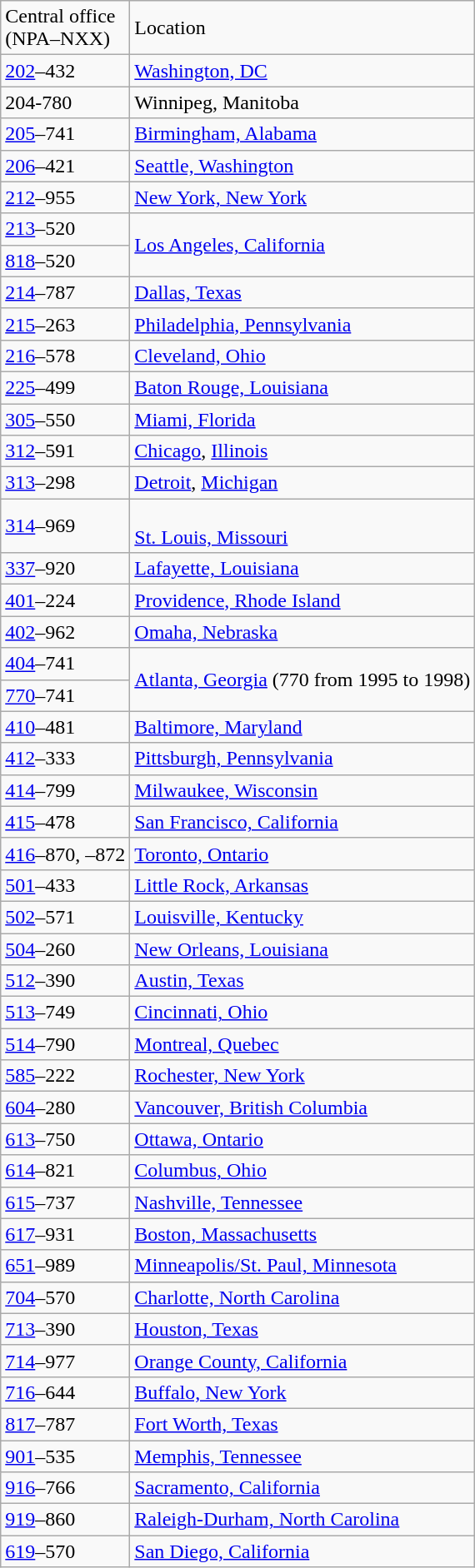<table class=wikitable>
<tr>
<td>Central office<br>(NPA–NXX)</td>
<td>Location</td>
</tr>
<tr>
<td><a href='#'>202</a>–432</td>
<td><a href='#'>Washington, DC</a></td>
</tr>
<tr>
<td>204-780</td>
<td>Winnipeg, Manitoba</td>
</tr>
<tr>
<td><a href='#'>205</a>–741</td>
<td><a href='#'>Birmingham, Alabama</a></td>
</tr>
<tr>
<td><a href='#'>206</a>–421</td>
<td><a href='#'>Seattle, Washington</a></td>
</tr>
<tr>
<td><a href='#'>212</a>–955</td>
<td><a href='#'>New York, New York</a></td>
</tr>
<tr>
<td><a href='#'>213</a>–520</td>
<td rowspan=2><a href='#'>Los Angeles, California</a></td>
</tr>
<tr>
<td><a href='#'>818</a>–520</td>
</tr>
<tr>
<td><a href='#'>214</a>–787</td>
<td><a href='#'>Dallas, Texas</a></td>
</tr>
<tr>
<td><a href='#'>215</a>–263</td>
<td><a href='#'>Philadelphia, Pennsylvania</a></td>
</tr>
<tr>
<td><a href='#'>216</a>–578</td>
<td><a href='#'>Cleveland, Ohio</a></td>
</tr>
<tr>
<td><a href='#'>225</a>–499</td>
<td><a href='#'>Baton Rouge, Louisiana</a></td>
</tr>
<tr>
<td><a href='#'>305</a>–550</td>
<td><a href='#'>Miami, Florida</a></td>
</tr>
<tr>
<td><a href='#'>312</a>–591</td>
<td><a href='#'>Chicago</a>, <a href='#'>Illinois</a></td>
</tr>
<tr>
<td><a href='#'>313</a>–298</td>
<td><a href='#'>Detroit</a>, <a href='#'>Michigan</a></td>
</tr>
<tr>
<td><a href='#'>314</a>–969</td>
<td><br><a href='#'>St. Louis, Missouri</a></td>
</tr>
<tr>
<td><a href='#'>337</a>–920</td>
<td><a href='#'>Lafayette, Louisiana</a></td>
</tr>
<tr>
<td><a href='#'>401</a>–224</td>
<td><a href='#'>Providence, Rhode Island</a></td>
</tr>
<tr>
<td><a href='#'>402</a>–962</td>
<td><a href='#'>Omaha, Nebraska</a></td>
</tr>
<tr>
<td><a href='#'>404</a>–741</td>
<td rowspan=2><a href='#'>Atlanta, Georgia</a> (770 from 1995 to 1998)</td>
</tr>
<tr>
<td><a href='#'>770</a>–741</td>
</tr>
<tr>
<td><a href='#'>410</a>–481</td>
<td><a href='#'>Baltimore, Maryland</a></td>
</tr>
<tr>
<td><a href='#'>412</a>–333</td>
<td><a href='#'>Pittsburgh, Pennsylvania</a></td>
</tr>
<tr>
<td><a href='#'>414</a>–799</td>
<td><a href='#'>Milwaukee, Wisconsin</a></td>
</tr>
<tr>
<td><a href='#'>415</a>–478</td>
<td><a href='#'>San Francisco, California</a></td>
</tr>
<tr>
<td><a href='#'>416</a>–870, –872</td>
<td><a href='#'>Toronto, Ontario</a></td>
</tr>
<tr>
<td><a href='#'>501</a>–433</td>
<td><a href='#'>Little Rock, Arkansas</a></td>
</tr>
<tr>
<td><a href='#'>502</a>–571</td>
<td><a href='#'>Louisville, Kentucky</a></td>
</tr>
<tr>
<td><a href='#'>504</a>–260</td>
<td><a href='#'>New Orleans, Louisiana</a></td>
</tr>
<tr>
<td><a href='#'>512</a>–390</td>
<td><a href='#'>Austin, Texas</a></td>
</tr>
<tr>
<td><a href='#'>513</a>–749</td>
<td><a href='#'>Cincinnati, Ohio</a></td>
</tr>
<tr>
<td><a href='#'>514</a>–790</td>
<td><a href='#'>Montreal, Quebec</a></td>
</tr>
<tr>
<td><a href='#'>585</a>–222</td>
<td><a href='#'>Rochester, New York</a></td>
</tr>
<tr>
<td><a href='#'>604</a>–280</td>
<td><a href='#'>Vancouver, British Columbia</a></td>
</tr>
<tr>
<td><a href='#'>613</a>–750</td>
<td><a href='#'>Ottawa, Ontario</a></td>
</tr>
<tr>
<td><a href='#'>614</a>–821</td>
<td><a href='#'>Columbus, Ohio</a></td>
</tr>
<tr>
<td><a href='#'>615</a>–737</td>
<td><a href='#'>Nashville, Tennessee</a></td>
</tr>
<tr>
<td><a href='#'>617</a>–931</td>
<td><a href='#'>Boston, Massachusetts</a></td>
</tr>
<tr>
<td><a href='#'>651</a>–989</td>
<td><a href='#'>Minneapolis/St. Paul, Minnesota</a></td>
</tr>
<tr>
<td><a href='#'>704</a>–570</td>
<td><a href='#'>Charlotte, North Carolina</a></td>
</tr>
<tr>
<td><a href='#'>713</a>–390</td>
<td><a href='#'>Houston, Texas</a></td>
</tr>
<tr>
<td><a href='#'>714</a>–977</td>
<td><a href='#'>Orange County, California</a></td>
</tr>
<tr>
<td><a href='#'>716</a>–644</td>
<td><a href='#'>Buffalo, New York</a></td>
</tr>
<tr>
<td><a href='#'>817</a>–787</td>
<td><a href='#'>Fort Worth, Texas</a></td>
</tr>
<tr>
<td><a href='#'>901</a>–535</td>
<td><a href='#'>Memphis, Tennessee</a></td>
</tr>
<tr>
<td><a href='#'>916</a>–766</td>
<td><a href='#'>Sacramento, California</a></td>
</tr>
<tr>
<td><a href='#'>919</a>–860</td>
<td><a href='#'>Raleigh-Durham, North Carolina</a></td>
</tr>
<tr>
<td><a href='#'>619</a>–570</td>
<td><a href='#'>San Diego, California</a></td>
</tr>
</table>
